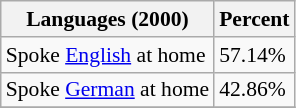<table class="wikitable sortable collapsible" style="font-size: 90%;">
<tr>
<th>Languages (2000) </th>
<th>Percent</th>
</tr>
<tr>
<td>Spoke <a href='#'>English</a> at home</td>
<td>57.14%</td>
</tr>
<tr>
<td>Spoke <a href='#'>German</a> at home</td>
<td>42.86%</td>
</tr>
<tr>
</tr>
</table>
